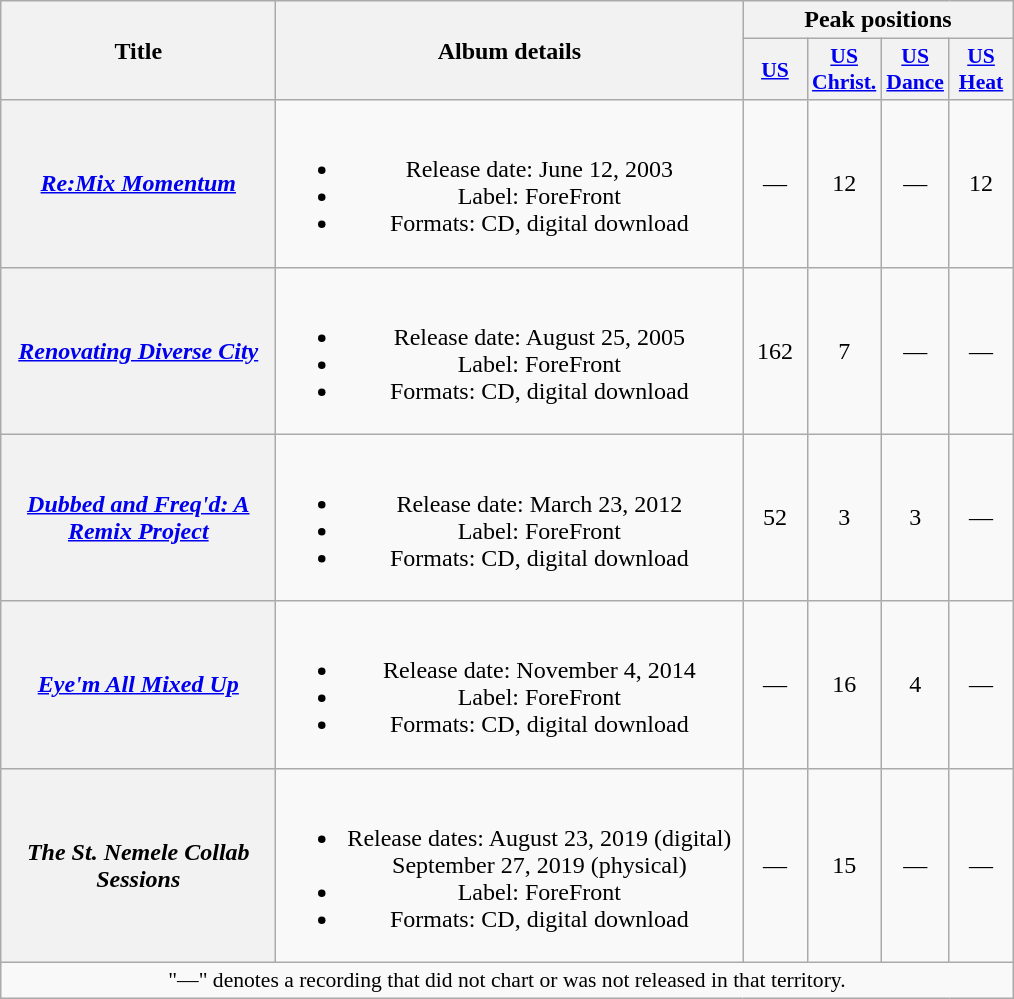<table class="wikitable plainrowheaders" style="text-align:center;">
<tr>
<th scope="col" rowspan="2" style="width:11em;">Title</th>
<th scope="col" rowspan="2" style="width:19em;">Album details</th>
<th scope="col" colspan="5">Peak positions</th>
</tr>
<tr>
<th scope="col" style="width:2.5em;font-size:90%;"><a href='#'>US</a><br></th>
<th scope="col" style="width:2.5em;font-size:90%;"><a href='#'>US Christ.</a><br></th>
<th scope="col" style="width:2.5em;font-size:90%;"><a href='#'>US Dance</a><br></th>
<th scope="col" style="width:2.5em;font-size:90%;"><a href='#'>US Heat</a><br></th>
</tr>
<tr>
<th scope="row"><em><a href='#'>Re:Mix Momentum</a></em></th>
<td><br><ul><li>Release date: June 12, 2003</li><li>Label: ForeFront</li><li>Formats: CD, digital download</li></ul></td>
<td>—</td>
<td>12</td>
<td>—</td>
<td>12</td>
</tr>
<tr>
<th scope="row"><em><a href='#'>Renovating Diverse City</a></em></th>
<td><br><ul><li>Release date: August 25, 2005</li><li>Label: ForeFront</li><li>Formats: CD, digital download</li></ul></td>
<td>162</td>
<td>7</td>
<td>—</td>
<td>—</td>
</tr>
<tr>
<th scope="row"><em><a href='#'>Dubbed and Freq'd: A Remix Project</a></em></th>
<td><br><ul><li>Release date: March 23, 2012</li><li>Label: ForeFront</li><li>Formats: CD, digital download</li></ul></td>
<td>52</td>
<td>3</td>
<td>3</td>
<td>—</td>
</tr>
<tr>
<th scope="row"><em><a href='#'>Eye'm All Mixed Up</a></em></th>
<td><br><ul><li>Release date: November 4, 2014</li><li>Label: ForeFront</li><li>Formats: CD, digital download</li></ul></td>
<td>—</td>
<td>16</td>
<td>4</td>
<td>—</td>
</tr>
<tr>
<th scope="row"><em>The St. Nemele Collab Sessions</em></th>
<td><br><ul><li>Release dates: August 23, 2019 (digital)<br>September 27, 2019 (physical)</li><li>Label: ForeFront</li><li>Formats: CD, digital download</li></ul></td>
<td>—</td>
<td>15</td>
<td>—</td>
<td>—</td>
</tr>
<tr>
<td colspan="6" style="font-size:90%">"—" denotes a recording that did not chart or was not released in that territory.</td>
</tr>
</table>
